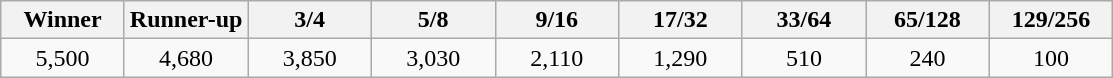<table class="wikitable" style="text-align:center">
<tr>
<th width="75">Winner</th>
<th width="75">Runner-up</th>
<th width="75">3/4</th>
<th width="75">5/8</th>
<th width="75">9/16</th>
<th width="75">17/32</th>
<th width="75">33/64</th>
<th width="75">65/128</th>
<th width="75">129/256</th>
</tr>
<tr>
<td>5,500</td>
<td>4,680</td>
<td>3,850</td>
<td>3,030</td>
<td>2,110</td>
<td>1,290</td>
<td>510</td>
<td>240</td>
<td>100</td>
</tr>
</table>
